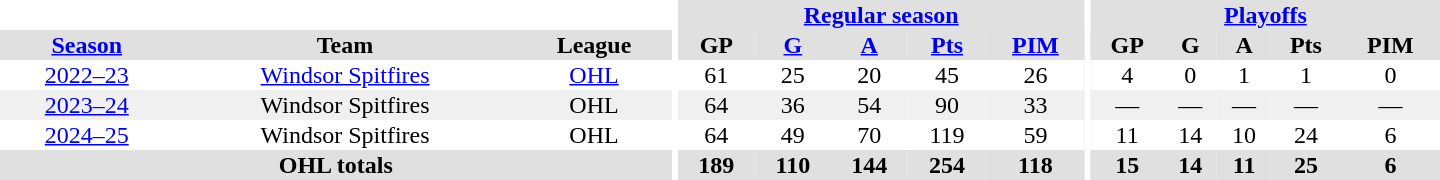<table border="0" cellpadding="1" cellspacing="0" style="text-align:center; width:60em">
<tr bgcolor="#e0e0e0">
<th colspan="3" bgcolor="#ffffff"></th>
<th rowspan="100" bgcolor="#ffffff"></th>
<th colspan="5"><a href='#'>Regular season</a></th>
<th rowspan="100" bgcolor="#ffffff"></th>
<th colspan="5"><a href='#'>Playoffs</a></th>
</tr>
<tr bgcolor="#e0e0e0">
<th><a href='#'>Season</a></th>
<th>Team</th>
<th>League</th>
<th>GP</th>
<th><a href='#'>G</a></th>
<th><a href='#'>A</a></th>
<th><a href='#'>Pts</a></th>
<th><a href='#'>PIM</a></th>
<th>GP</th>
<th>G</th>
<th>A</th>
<th>Pts</th>
<th>PIM</th>
</tr>
<tr>
<td><a href='#'>2022–23</a></td>
<td><a href='#'>Windsor Spitfires</a></td>
<td><a href='#'>OHL</a></td>
<td>61</td>
<td>25</td>
<td>20</td>
<td>45</td>
<td>26</td>
<td>4</td>
<td>0</td>
<td>1</td>
<td>1</td>
<td>0</td>
</tr>
<tr bgcolor="#f0f0f0">
<td><a href='#'>2023–24</a></td>
<td>Windsor Spitfires</td>
<td>OHL</td>
<td>64</td>
<td>36</td>
<td>54</td>
<td>90</td>
<td>33</td>
<td>—</td>
<td>—</td>
<td>—</td>
<td>—</td>
<td>—</td>
</tr>
<tr>
<td><a href='#'>2024–25</a></td>
<td>Windsor Spitfires</td>
<td>OHL</td>
<td>64</td>
<td>49</td>
<td>70</td>
<td>119</td>
<td>59</td>
<td>11</td>
<td>14</td>
<td>10</td>
<td>24</td>
<td>6</td>
</tr>
<tr bgcolor="#e0e0e0">
<th colspan="3">OHL totals</th>
<th>189</th>
<th>110</th>
<th>144</th>
<th>254</th>
<th>118</th>
<th>15</th>
<th>14</th>
<th>11</th>
<th>25</th>
<th>6</th>
</tr>
</table>
